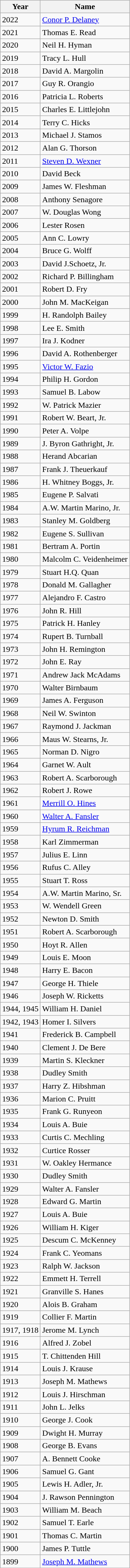<table class="wikitable">
<tr>
<th>Year</th>
<th>Name</th>
</tr>
<tr>
<td>2022</td>
<td><a href='#'>Conor P. Delaney</a></td>
</tr>
<tr>
<td>2021</td>
<td>Thomas E. Read</td>
</tr>
<tr>
<td>2020</td>
<td>Neil H. Hyman</td>
</tr>
<tr>
<td>2019</td>
<td>Tracy L. Hull</td>
</tr>
<tr>
<td>2018</td>
<td>David A. Margolin</td>
</tr>
<tr>
<td>2017</td>
<td>Guy R. Orangio</td>
</tr>
<tr>
<td>2016</td>
<td>Patricia L. Roberts</td>
</tr>
<tr>
<td>2015</td>
<td>Charles E. Littlejohn</td>
</tr>
<tr>
<td>2014</td>
<td>Terry C. Hicks</td>
</tr>
<tr>
<td>2013</td>
<td>Michael J. Stamos</td>
</tr>
<tr>
<td>2012</td>
<td>Alan G. Thorson</td>
</tr>
<tr>
<td>2011</td>
<td><a href='#'>Steven D. Wexner</a></td>
</tr>
<tr>
<td>2010</td>
<td>David Beck</td>
</tr>
<tr>
<td>2009</td>
<td>James W. Fleshman</td>
</tr>
<tr>
<td>2008</td>
<td>Anthony Senagore</td>
</tr>
<tr>
<td>2007</td>
<td>W. Douglas Wong</td>
</tr>
<tr>
<td>2006</td>
<td>Lester Rosen</td>
</tr>
<tr>
<td>2005</td>
<td>Ann C. Lowry</td>
</tr>
<tr>
<td>2004</td>
<td>Bruce G. Wolff</td>
</tr>
<tr>
<td>2003</td>
<td>David J.Schoetz, Jr.</td>
</tr>
<tr>
<td>2002</td>
<td>Richard P. Billingham</td>
</tr>
<tr>
<td>2001</td>
<td>Robert D. Fry</td>
</tr>
<tr>
<td>2000</td>
<td>John M. MacKeigan</td>
</tr>
<tr>
<td>1999</td>
<td>H. Randolph Bailey</td>
</tr>
<tr>
<td>1998</td>
<td>Lee E. Smith</td>
</tr>
<tr>
<td>1997</td>
<td>Ira J. Kodner</td>
</tr>
<tr>
<td>1996</td>
<td>David A. Rothenberger</td>
</tr>
<tr>
<td>1995</td>
<td><a href='#'>Victor W. Fazio</a></td>
</tr>
<tr>
<td>1994</td>
<td>Philip H. Gordon</td>
</tr>
<tr>
<td>1993</td>
<td>Samuel B. Labow</td>
</tr>
<tr>
<td>1992</td>
<td>W. Patrick Mazier</td>
</tr>
<tr>
<td>1991</td>
<td>Robert W. Beart, Jr.</td>
</tr>
<tr>
<td>1990</td>
<td>Peter A. Volpe</td>
</tr>
<tr>
<td>1989</td>
<td>J. Byron Gathright, Jr.</td>
</tr>
<tr>
<td>1988</td>
<td>Herand Abcarian</td>
</tr>
<tr>
<td>1987</td>
<td>Frank J. Theuerkauf</td>
</tr>
<tr>
<td>1986</td>
<td>H. Whitney Boggs, Jr.</td>
</tr>
<tr>
<td>1985</td>
<td>Eugene P. Salvati</td>
</tr>
<tr>
<td>1984</td>
<td>A.W. Martin Marino, Jr.</td>
</tr>
<tr>
<td>1983</td>
<td>Stanley M. Goldberg</td>
</tr>
<tr>
<td>1982</td>
<td>Eugene S. Sullivan</td>
</tr>
<tr>
<td>1981</td>
<td>Bertram A. Portin</td>
</tr>
<tr>
<td>1980</td>
<td>Malcolm C. Veidenheimer</td>
</tr>
<tr>
<td>1979</td>
<td>Stuart H.Q. Quan</td>
</tr>
<tr>
<td>1978</td>
<td>Donald M. Gallagher</td>
</tr>
<tr>
<td>1977</td>
<td>Alejandro F. Castro</td>
</tr>
<tr>
<td>1976</td>
<td>John R. Hill</td>
</tr>
<tr>
<td>1975</td>
<td>Patrick H. Hanley</td>
</tr>
<tr>
<td>1974</td>
<td>Rupert B. Turnball</td>
</tr>
<tr>
<td>1973</td>
<td>John H. Remington</td>
</tr>
<tr>
<td>1972</td>
<td>John E. Ray</td>
</tr>
<tr>
<td>1971</td>
<td>Andrew Jack McAdams</td>
</tr>
<tr>
<td>1970</td>
<td>Walter Birnbaum</td>
</tr>
<tr>
<td>1969</td>
<td>James A. Ferguson</td>
</tr>
<tr>
<td>1968</td>
<td>Neil W. Swinton</td>
</tr>
<tr>
<td>1967</td>
<td>Raymond J. Jackman</td>
</tr>
<tr>
<td>1966</td>
<td>Maus W. Stearns, Jr.</td>
</tr>
<tr>
<td>1965</td>
<td>Norman D. Nigro</td>
</tr>
<tr>
<td>1964</td>
<td>Garnet W. Ault</td>
</tr>
<tr>
<td>1963</td>
<td>Robert A. Scarborough</td>
</tr>
<tr>
<td>1962</td>
<td>Robert J. Rowe</td>
</tr>
<tr>
<td>1961</td>
<td><a href='#'>Merrill O. Hines</a></td>
</tr>
<tr>
<td>1960</td>
<td><a href='#'>Walter A. Fansler</a></td>
</tr>
<tr>
<td>1959</td>
<td><a href='#'>Hyrum R. Reichman</a></td>
</tr>
<tr>
<td>1958</td>
<td>Karl Zimmerman</td>
</tr>
<tr>
<td>1957</td>
<td>Julius E. Linn</td>
</tr>
<tr>
<td>1956</td>
<td>Rufus C. Alley</td>
</tr>
<tr>
<td>1955</td>
<td>Stuart T. Ross</td>
</tr>
<tr>
<td>1954</td>
<td>A.W. Martin Marino, Sr.</td>
</tr>
<tr>
<td>1953</td>
<td>W. Wendell Green</td>
</tr>
<tr>
<td>1952</td>
<td>Newton D. Smith</td>
</tr>
<tr>
<td>1951</td>
<td>Robert A. Scarborough</td>
</tr>
<tr>
<td>1950</td>
<td>Hoyt R. Allen</td>
</tr>
<tr>
<td>1949</td>
<td>Louis E. Moon</td>
</tr>
<tr>
<td>1948</td>
<td>Harry E. Bacon</td>
</tr>
<tr>
<td>1947</td>
<td>George H. Thiele</td>
</tr>
<tr>
<td>1946</td>
<td>Joseph W. Ricketts</td>
</tr>
<tr>
<td>1944, 1945</td>
<td>William H. Daniel</td>
</tr>
<tr>
<td>1942, 1943</td>
<td>Homer I. Silvers</td>
</tr>
<tr>
<td>1941</td>
<td>Frederick B. Campbell</td>
</tr>
<tr>
<td>1940</td>
<td>Clement J. De Bere</td>
</tr>
<tr>
<td>1939</td>
<td>Martin S. Kleckner</td>
</tr>
<tr>
<td>1938</td>
<td>Dudley Smith</td>
</tr>
<tr>
<td>1937</td>
<td>Harry Z. Hibshman</td>
</tr>
<tr>
<td>1936</td>
<td>Marion C. Pruitt</td>
</tr>
<tr>
<td>1935</td>
<td>Frank G. Runyeon</td>
</tr>
<tr>
<td>1934</td>
<td>Louis A. Buie</td>
</tr>
<tr>
<td>1933</td>
<td>Curtis C. Mechling</td>
</tr>
<tr>
<td>1932</td>
<td>Curtice Rosser</td>
</tr>
<tr>
<td>1931</td>
<td>W. Oakley Hermance</td>
</tr>
<tr>
<td>1930</td>
<td>Dudley Smith</td>
</tr>
<tr>
<td>1929</td>
<td>Walter A. Fansler</td>
</tr>
<tr>
<td>1928</td>
<td>Edward G. Martin</td>
</tr>
<tr>
<td>1927</td>
<td>Louis A. Buie</td>
</tr>
<tr>
<td>1926</td>
<td>William H. Kiger</td>
</tr>
<tr>
<td>1925</td>
<td>Descum C. McKenney</td>
</tr>
<tr>
<td>1924</td>
<td>Frank C. Yeomans</td>
</tr>
<tr>
<td>1923</td>
<td>Ralph W. Jackson</td>
</tr>
<tr>
<td>1922</td>
<td>Emmett H. Terrell</td>
</tr>
<tr>
<td>1921</td>
<td>Granville S. Hanes</td>
</tr>
<tr>
<td>1920</td>
<td>Alois B. Graham</td>
</tr>
<tr>
<td>1919</td>
<td>Collier F. Martin</td>
</tr>
<tr>
<td>1917, 1918</td>
<td>Jerome M. Lynch</td>
</tr>
<tr>
<td>1916</td>
<td>Alfred J. Zobel</td>
</tr>
<tr>
<td>1915</td>
<td>T. Chittenden Hill</td>
</tr>
<tr>
<td>1914</td>
<td>Louis J. Krause</td>
</tr>
<tr>
<td>1913</td>
<td>Joseph M. Mathews</td>
</tr>
<tr>
<td>1912</td>
<td>Louis J. Hirschman</td>
</tr>
<tr>
<td>1911</td>
<td>John L. Jelks</td>
</tr>
<tr>
<td>1910</td>
<td>George J. Cook</td>
</tr>
<tr>
<td>1909</td>
<td>Dwight H. Murray</td>
</tr>
<tr>
<td>1908</td>
<td>George B. Evans</td>
</tr>
<tr>
<td>1907</td>
<td>A. Bennett Cooke</td>
</tr>
<tr>
<td>1906</td>
<td>Samuel G. Gant</td>
</tr>
<tr>
<td>1905</td>
<td>Lewis H. Adler, Jr.</td>
</tr>
<tr>
<td>1904</td>
<td>J. Rawson Pennington</td>
</tr>
<tr>
<td>1903</td>
<td>William M. Beach</td>
</tr>
<tr>
<td>1902</td>
<td>Samuel T. Earle</td>
</tr>
<tr>
<td>1901</td>
<td>Thomas C. Martin</td>
</tr>
<tr>
<td>1900</td>
<td>James P. Tuttle</td>
</tr>
<tr>
<td>1899</td>
<td><a href='#'>Joseph M. Mathews</a></td>
</tr>
</table>
